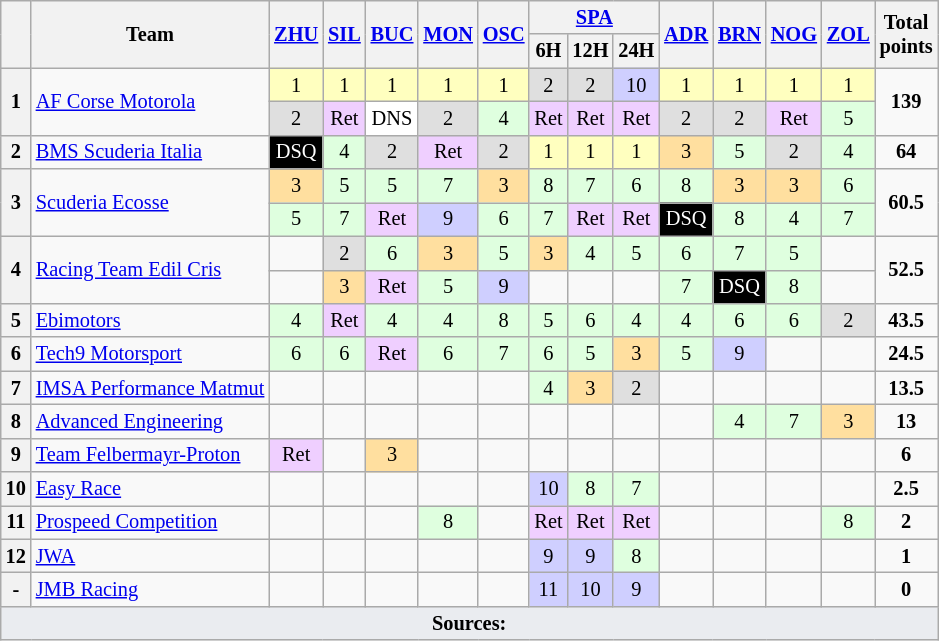<table class="wikitable" style="font-size: 85%; text-align:center;">
<tr>
<th rowspan=2 valign=middle></th>
<th rowspan=2 valign=middle>Team</th>
<th rowspan=2><a href='#'>ZHU</a><br></th>
<th rowspan=2><a href='#'>SIL</a><br></th>
<th rowspan=2><a href='#'>BUC</a><br></th>
<th rowspan=2><a href='#'>MON</a><br></th>
<th rowspan=2><a href='#'>OSC</a><br></th>
<th colspan=3><a href='#'>SPA</a> </th>
<th rowspan=2><a href='#'>ADR</a><br></th>
<th rowspan=2><a href='#'>BRN</a><br></th>
<th rowspan=2><a href='#'>NOG</a><br></th>
<th rowspan=2><a href='#'>ZOL</a><br></th>
<th rowspan=2 valign=middle>Total<br>points</th>
</tr>
<tr>
<th>6H</th>
<th>12H</th>
<th>24H</th>
</tr>
<tr>
<th rowspan=2>1</th>
<td rowspan=2 align=left> <a href='#'>AF Corse Motorola</a></td>
<td style="background:#FFFFBF;">1</td>
<td style="background:#FFFFBF;">1</td>
<td style="background:#FFFFBF;">1</td>
<td style="background:#FFFFBF;">1</td>
<td style="background:#FFFFBF;">1</td>
<td style="background:#DFDFDF;">2</td>
<td style="background:#DFDFDF;">2</td>
<td style="background:#CFCFFF;">10</td>
<td style="background:#FFFFBF;">1</td>
<td style="background:#FFFFBF;">1</td>
<td style="background:#FFFFBF;">1</td>
<td style="background:#FFFFBF;">1</td>
<td rowspan=2><strong>139</strong></td>
</tr>
<tr>
<td style="background:#DFDFDF;">2</td>
<td style="background:#EFCFFF;">Ret</td>
<td style="background:#FFFFFF;">DNS</td>
<td style="background:#DFDFDF;">2</td>
<td style="background:#DFFFDF;">4</td>
<td style="background:#EFCFFF;">Ret</td>
<td style="background:#EFCFFF;">Ret</td>
<td style="background:#EFCFFF;">Ret</td>
<td style="background:#DFDFDF;">2</td>
<td style="background:#DFDFDF;">2</td>
<td style="background:#EFCFFF;">Ret</td>
<td style="background:#DFFFDF;">5</td>
</tr>
<tr>
<th>2</th>
<td align=left> <a href='#'>BMS Scuderia Italia</a></td>
<td style="background-color:#000000; color:white">DSQ</td>
<td style="background:#DFFFDF;">4</td>
<td style="background:#DFDFDF;">2</td>
<td style="background:#EFCFFF;">Ret</td>
<td style="background:#DFDFDF;">2</td>
<td style="background:#FFFFBF;">1</td>
<td style="background:#FFFFBF;">1</td>
<td style="background:#FFFFBF;">1</td>
<td style="background:#FFDF9F;">3</td>
<td style="background:#DFFFDF;">5</td>
<td style="background:#DFDFDF;">2</td>
<td style="background:#DFFFDF;">4</td>
<td><strong>64</strong></td>
</tr>
<tr>
<th rowspan=2>3</th>
<td rowspan=2 align=left> <a href='#'>Scuderia Ecosse</a></td>
<td style="background:#FFDF9F;">3</td>
<td style="background:#DFFFDF;">5</td>
<td style="background:#DFFFDF;">5</td>
<td style="background:#DFFFDF;">7</td>
<td style="background:#FFDF9F;">3</td>
<td style="background:#DFFFDF;">8</td>
<td style="background:#DFFFDF;">7</td>
<td style="background:#DFFFDF;">6</td>
<td style="background:#DFFFDF;">8</td>
<td style="background:#FFDF9F;">3</td>
<td style="background:#FFDF9F;">3</td>
<td style="background:#DFFFDF;">6</td>
<td rowspan=2><strong>60.5</strong></td>
</tr>
<tr>
<td style="background:#DFFFDF;">5</td>
<td style="background:#DFFFDF;">7</td>
<td style="background:#EFCFFF;">Ret</td>
<td style="background:#CFCFFF;">9</td>
<td style="background:#DFFFDF;">6</td>
<td style="background:#DFFFDF;">7</td>
<td style="background:#EFCFFF;">Ret</td>
<td style="background:#EFCFFF;">Ret</td>
<td style="background-color:#000000; color:white">DSQ</td>
<td style="background:#DFFFDF;">8</td>
<td style="background:#DFFFDF;">4</td>
<td style="background:#DFFFDF;">7</td>
</tr>
<tr>
<th rowspan=2>4</th>
<td rowspan=2 align=left> <a href='#'>Racing Team Edil Cris</a></td>
<td></td>
<td style="background:#DFDFDF;">2</td>
<td style="background:#DFFFDF;">6</td>
<td style="background:#FFDF9F;">3</td>
<td style="background:#DFFFDF;">5</td>
<td style="background:#FFDF9F;">3</td>
<td style="background:#DFFFDF;">4</td>
<td style="background:#DFFFDF;">5</td>
<td style="background:#DFFFDF;">6</td>
<td style="background:#DFFFDF;">7</td>
<td style="background:#DFFFDF;">5</td>
<td></td>
<td rowspan=2><strong>52.5</strong></td>
</tr>
<tr>
<td></td>
<td style="background:#FFDF9F;">3</td>
<td style="background:#EFCFFF;">Ret</td>
<td style="background:#DFFFDF;">5</td>
<td style="background:#CFCFFF;">9</td>
<td></td>
<td></td>
<td></td>
<td style="background:#DFFFDF;">7</td>
<td style="background-color:#000000; color:white">DSQ</td>
<td style="background:#DFFFDF;">8</td>
<td></td>
</tr>
<tr>
<th>5</th>
<td align=left> <a href='#'>Ebimotors</a></td>
<td style="background:#DFFFDF;">4</td>
<td style="background:#EFCFFF;">Ret</td>
<td style="background:#DFFFDF;">4</td>
<td style="background:#DFFFDF;">4</td>
<td style="background:#DFFFDF;">8</td>
<td style="background:#DFFFDF;">5</td>
<td style="background:#DFFFDF;">6</td>
<td style="background:#DFFFDF;">4</td>
<td style="background:#DFFFDF;">4</td>
<td style="background:#DFFFDF;">6</td>
<td style="background:#DFFFDF;">6</td>
<td style="background:#DFDFDF;">2</td>
<td><strong>43.5</strong></td>
</tr>
<tr>
<th>6</th>
<td align=left> <a href='#'>Tech9 Motorsport</a></td>
<td style="background:#DFFFDF;">6</td>
<td style="background:#DFFFDF;">6</td>
<td style="background:#EFCFFF;">Ret</td>
<td style="background:#DFFFDF;">6</td>
<td style="background:#DFFFDF;">7</td>
<td style="background:#DFFFDF;">6</td>
<td style="background:#DFFFDF;">5</td>
<td style="background:#FFDF9F;">3</td>
<td style="background:#DFFFDF;">5</td>
<td style="background:#CFCFFF;">9</td>
<td></td>
<td></td>
<td><strong>24.5</strong></td>
</tr>
<tr>
<th>7</th>
<td align=left> <a href='#'>IMSA Performance Matmut</a></td>
<td></td>
<td></td>
<td></td>
<td></td>
<td></td>
<td style="background:#DFFFDF;">4</td>
<td style="background:#FFDF9F;">3</td>
<td style="background:#DFDFDF;">2</td>
<td></td>
<td></td>
<td></td>
<td></td>
<td><strong>13.5</strong></td>
</tr>
<tr>
<th>8</th>
<td align=left> <a href='#'>Advanced Engineering</a></td>
<td></td>
<td></td>
<td></td>
<td></td>
<td></td>
<td></td>
<td></td>
<td></td>
<td></td>
<td style="background:#DFFFDF;">4</td>
<td style="background:#DFFFDF;">7</td>
<td style="background:#FFDF9F;">3</td>
<td><strong>13</strong></td>
</tr>
<tr>
<th>9</th>
<td align=left> <a href='#'>Team Felbermayr-Proton</a></td>
<td style="background:#EFCFFF;">Ret</td>
<td></td>
<td style="background:#FFDF9F;">3</td>
<td></td>
<td></td>
<td></td>
<td></td>
<td></td>
<td></td>
<td></td>
<td></td>
<td></td>
<td><strong>6</strong></td>
</tr>
<tr>
<th>10</th>
<td align=left> <a href='#'>Easy Race</a></td>
<td></td>
<td></td>
<td></td>
<td></td>
<td></td>
<td style="background:#CFCFFF;">10</td>
<td style="background:#DFFFDF;">8</td>
<td style="background:#DFFFDF;">7</td>
<td></td>
<td></td>
<td></td>
<td></td>
<td><strong>2.5</strong></td>
</tr>
<tr>
<th>11</th>
<td align=left> <a href='#'>Prospeed Competition</a></td>
<td></td>
<td></td>
<td></td>
<td style="background:#DFFFDF;">8</td>
<td></td>
<td style="background:#EFCFFF;">Ret</td>
<td style="background:#EFCFFF;">Ret</td>
<td style="background:#EFCFFF;">Ret</td>
<td></td>
<td></td>
<td></td>
<td style="background:#DFFFDF;">8</td>
<td><strong>2</strong></td>
</tr>
<tr>
<th>12</th>
<td align=left> <a href='#'>JWA</a></td>
<td></td>
<td></td>
<td></td>
<td></td>
<td></td>
<td style="background:#CFCFFF;">9</td>
<td style="background:#CFCFFF;">9</td>
<td style="background:#DFFFDF;">8</td>
<td></td>
<td></td>
<td></td>
<td></td>
<td><strong>1</strong></td>
</tr>
<tr>
<th>-</th>
<td align=left> <a href='#'>JMB Racing</a></td>
<td></td>
<td></td>
<td></td>
<td></td>
<td></td>
<td style="background:#CFCFFF;">11</td>
<td style="background:#CFCFFF;">10</td>
<td style="background:#CFCFFF;">9</td>
<td></td>
<td></td>
<td></td>
<td></td>
<td><strong>0</strong></td>
</tr>
<tr class="sortbottom">
<td colspan="16" style="background-color:#EAECF0;text-align:center"><strong>Sources:</strong></td>
</tr>
</table>
